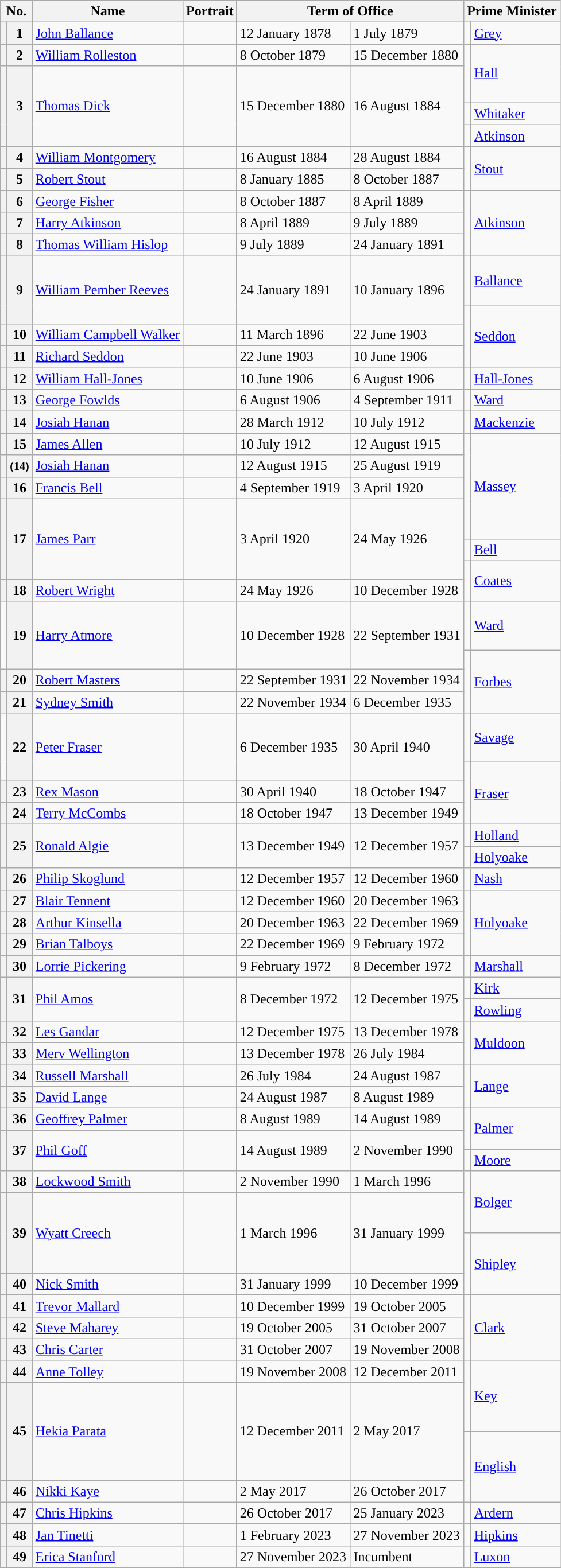<table class="wikitable">
<tr>
<th colspan="2">No.</th>
<th>Name</th>
<th>Portrait</th>
<th colspan="2">Term of Office</th>
<th colspan="2">Prime Minister</th>
</tr>
<tr>
<th style="color:inherit;background:"></th>
<th>1</th>
<td><a href='#'>John Ballance</a></td>
<td></td>
<td>12 January 1878</td>
<td>1 July 1879</td>
<td width=1 style="color:inherit;background:"></td>
<td><a href='#'>Grey</a></td>
</tr>
<tr>
<th style="color:inherit;background:"></th>
<th>2</th>
<td><a href='#'>William Rolleston</a></td>
<td></td>
<td>8 October 1879</td>
<td>15 December 1880</td>
<td style="border-bottom:solid 0 grey; background:"></td>
<td rowspan=2><a href='#'>Hall</a></td>
</tr>
<tr>
<th rowspan=3 style="color:inherit;background:"></th>
<th rowspan=3>3</th>
<td rowspan=3><a href='#'>Thomas Dick</a></td>
<td rowspan=3></td>
<td rowspan=3>15 December 1880</td>
<td rowspan=3>16 August 1884</td>
<td height=36 style="border-top:solid 0 grey; background:"></td>
</tr>
<tr>
<td style="color:inherit;background:"></td>
<td><a href='#'>Whitaker</a></td>
</tr>
<tr>
<td style="color:inherit;background:"></td>
<td><a href='#'>Atkinson</a></td>
</tr>
<tr>
<th style="color:inherit;background:"></th>
<th>4</th>
<td><a href='#'>William Montgomery</a></td>
<td></td>
<td>16 August 1884</td>
<td>28 August 1884</td>
<td rowspan=2 style="color:inherit;background:"></td>
<td rowspan=2><a href='#'>Stout</a></td>
</tr>
<tr>
<th style="color:inherit;background:"></th>
<th>5</th>
<td><a href='#'>Robert Stout</a></td>
<td></td>
<td>8 January 1885</td>
<td>8 October 1887</td>
</tr>
<tr>
<th style="color:inherit;background:"></th>
<th>6</th>
<td><a href='#'>George Fisher</a></td>
<td></td>
<td>8 October 1887</td>
<td>8 April 1889</td>
<td rowspan=3 style="color:inherit;background:"></td>
<td rowspan=3><a href='#'>Atkinson</a></td>
</tr>
<tr>
<th style="color:inherit;background:"></th>
<th>7</th>
<td><a href='#'>Harry Atkinson</a></td>
<td></td>
<td>8 April 1889</td>
<td>9 July 1889</td>
</tr>
<tr>
<th style="color:inherit;background:"></th>
<th>8</th>
<td><a href='#'>Thomas William Hislop</a></td>
<td></td>
<td>9 July 1889</td>
<td>24 January 1891</td>
</tr>
<tr>
<th height=15 rowspan=2 style="color:inherit;background:"></th>
<th rowspan=2>9</th>
<td rowspan=2><a href='#'>William Pember Reeves</a></td>
<td rowspan=2></td>
<td rowspan=2>24 January 1891</td>
<td rowspan=2>10 January 1896</td>
<td height=50 style="color:inherit;background:"></td>
<td><a href='#'>Ballance</a></td>
</tr>
<tr>
<td height=15 style="border-bottom:solid 0 grey; background:"></td>
<td rowspan=3><a href='#'>Seddon</a></td>
</tr>
<tr>
<th style="color:inherit;background:"></th>
<th>10</th>
<td><a href='#'>William Campbell Walker</a></td>
<td></td>
<td>11 March 1896</td>
<td>22 June 1903</td>
<td rowspan=2 style="border-top:solid 0 grey; background:"></td>
</tr>
<tr>
<th style="color:inherit;background:"></th>
<th>11</th>
<td><a href='#'>Richard Seddon</a></td>
<td></td>
<td>22 June 1903</td>
<td>10 June 1906</td>
</tr>
<tr>
<th style="color:inherit;background:"></th>
<th>12</th>
<td><a href='#'>William Hall-Jones</a></td>
<td></td>
<td>10 June 1906</td>
<td>6 August 1906</td>
<td style="color:inherit;background:"></td>
<td><a href='#'>Hall-Jones</a></td>
</tr>
<tr>
<th style="color:inherit;background:"></th>
<th>13</th>
<td><a href='#'>George Fowlds</a></td>
<td></td>
<td>6 August 1906</td>
<td>4 September 1911</td>
<td style="color:inherit;background:"></td>
<td><a href='#'>Ward</a></td>
</tr>
<tr>
<th style="color:inherit;background:"></th>
<th>14</th>
<td><a href='#'>Josiah Hanan</a></td>
<td></td>
<td>28 March 1912</td>
<td>10 July 1912</td>
<td style="color:inherit;background:"></td>
<td><a href='#'>Mackenzie</a></td>
</tr>
<tr>
<th style="color:inherit;background:"></th>
<th>15</th>
<td><a href='#'>James Allen</a></td>
<td></td>
<td>10 July 1912</td>
<td>12 August 1915</td>
<td rowspan=3 style="border-bottom:solid 0 grey; background:"></td>
<td rowspan=4><a href='#'>Massey</a></td>
</tr>
<tr>
<th style="color:inherit;background:"></th>
<th><small>(14)</small></th>
<td><a href='#'>Josiah Hanan</a></td>
<td></td>
<td>12 August 1915</td>
<td>25 August 1919</td>
</tr>
<tr>
<th style="color:inherit;background:"></th>
<th>16</th>
<td><a href='#'>Francis Bell</a></td>
<td></td>
<td>4 September 1919</td>
<td>3 April 1920</td>
</tr>
<tr>
<th rowspan=3 style="color:inherit;background:"></th>
<th rowspan=3>17</th>
<td rowspan=3><a href='#'>James Parr</a></td>
<td rowspan=3></td>
<td rowspan=3>3 April 1920</td>
<td rowspan=3>24 May 1926</td>
<td height=40 style="border-top:solid 0 grey; background:"></td>
</tr>
<tr>
<td height=15 style="color:inherit;background:"></td>
<td><a href='#'>Bell</a></td>
</tr>
<tr>
<td height=15 style="border-bottom:solid 0 grey; background:"></td>
<td rowspan=2><a href='#'>Coates</a></td>
</tr>
<tr>
<th style="color:inherit;background:"></th>
<th>18</th>
<td><a href='#'>Robert Wright</a></td>
<td></td>
<td>24 May 1926</td>
<td>10 December 1928</td>
<td style="border-top:solid 0 grey; background:"></td>
</tr>
<tr>
<td height=50 style="border-bottom:solid 0 grey; background:"></td>
<th rowspan=2>19</th>
<td rowspan=2><a href='#'>Harry Atmore</a></td>
<td rowspan=2></td>
<td rowspan=2>10 December 1928</td>
<td rowspan=2>22 September 1931</td>
<td style="color:inherit;background:"></td>
<td><a href='#'>Ward</a></td>
</tr>
<tr>
<td height=15 style="border-top:solid 0 grey; background:"></td>
<td style="border-bottom:solid 0 grey; background:"></td>
<td rowspan=3><a href='#'>Forbes</a></td>
</tr>
<tr>
<th style="color:inherit;background:"></th>
<th>20</th>
<td><a href='#'>Robert Masters</a></td>
<td></td>
<td>22 September 1931</td>
<td>22 November 1934</td>
<td rowspan=2 style="border-top:solid 0 grey; background:"></td>
</tr>
<tr>
<th style="color:inherit;background:"></th>
<th>21</th>
<td><a href='#'>Sydney Smith</a></td>
<td></td>
<td>22 November 1934</td>
<td>6 December 1935</td>
</tr>
<tr>
<td height=50 style="border-bottom:solid 0 grey; background:"></td>
<th rowspan=2>22</th>
<td rowspan=2><a href='#'>Peter Fraser</a></td>
<td rowspan=2></td>
<td rowspan=2>6 December 1935</td>
<td rowspan=2>30 April 1940</td>
<td style="color:inherit;background:"></td>
<td><a href='#'>Savage</a></td>
</tr>
<tr>
<td height=15 style="border-top:solid 0 grey; background:"></td>
<td style="border-bottom:solid 0 grey; background:"></td>
<td rowspan=3><a href='#'>Fraser</a></td>
</tr>
<tr>
<th style="color:inherit;background:"></th>
<th>23</th>
<td><a href='#'>Rex Mason</a></td>
<td></td>
<td>30 April 1940</td>
<td>18 October 1947</td>
<td rowspan=2 style="border-top:solid 0 grey; background:"></td>
</tr>
<tr>
<th style="color:inherit;background:"></th>
<th>24</th>
<td><a href='#'>Terry McCombs</a></td>
<td></td>
<td>18 October 1947</td>
<td>13 December 1949</td>
</tr>
<tr>
<th rowspan=2 style="color:inherit;background:"></th>
<th rowspan=2>25</th>
<td rowspan=2><a href='#'>Ronald Algie</a></td>
<td rowspan=2></td>
<td rowspan=2>13 December 1949</td>
<td rowspan=2>12 December 1957</td>
<td style="color:inherit;background:"></td>
<td><a href='#'>Holland</a></td>
</tr>
<tr>
<td style="color:inherit;background:"></td>
<td><a href='#'>Holyoake</a></td>
</tr>
<tr>
<th style="color:inherit;background:"></th>
<th>26</th>
<td><a href='#'>Philip Skoglund</a></td>
<td></td>
<td>12 December 1957</td>
<td>12 December 1960</td>
<td style="color:inherit;background:"></td>
<td><a href='#'>Nash</a></td>
</tr>
<tr>
<th style="color:inherit;background:"></th>
<th>27</th>
<td><a href='#'>Blair Tennent</a></td>
<td></td>
<td>12 December 1960</td>
<td>20 December 1963</td>
<td rowspan=3 style="color:inherit;background:"></td>
<td rowspan=3><a href='#'>Holyoake</a></td>
</tr>
<tr>
<th style="color:inherit;background:"></th>
<th>28</th>
<td><a href='#'>Arthur Kinsella</a></td>
<td></td>
<td>20 December 1963</td>
<td>22 December 1969</td>
</tr>
<tr>
<th style="color:inherit;background:"></th>
<th>29</th>
<td><a href='#'>Brian Talboys</a></td>
<td></td>
<td>22 December 1969</td>
<td>9 February 1972</td>
</tr>
<tr>
<th style="color:inherit;background:"></th>
<th>30</th>
<td><a href='#'>Lorrie Pickering</a></td>
<td></td>
<td>9 February 1972</td>
<td>8 December 1972</td>
<td style="color:inherit;background:"></td>
<td><a href='#'>Marshall</a></td>
</tr>
<tr>
<th rowspan=2 style="color:inherit;background:"></th>
<th rowspan=2>31</th>
<td rowspan=2><a href='#'>Phil Amos</a></td>
<td rowspan=2></td>
<td rowspan=2>8 December 1972</td>
<td rowspan=2>12 December 1975</td>
<td style="color:inherit;background:"></td>
<td><a href='#'>Kirk</a></td>
</tr>
<tr>
<td style="color:inherit;background:"></td>
<td><a href='#'>Rowling</a></td>
</tr>
<tr>
<th style="color:inherit;background:"></th>
<th>32</th>
<td><a href='#'>Les Gandar</a></td>
<td></td>
<td>12 December 1975</td>
<td>13 December 1978</td>
<td rowspan=2 style="color:inherit;background:"></td>
<td rowspan=2><a href='#'>Muldoon</a></td>
</tr>
<tr>
<th style="color:inherit;background:"></th>
<th>33</th>
<td><a href='#'>Merv Wellington</a></td>
<td></td>
<td>13 December 1978</td>
<td>26 July 1984</td>
</tr>
<tr>
<th style="color:inherit;background:"></th>
<th>34</th>
<td><a href='#'>Russell Marshall</a></td>
<td></td>
<td>26 July 1984</td>
<td>24 August 1987</td>
<td rowspan=2 style="color:inherit;background:"></td>
<td rowspan=2><a href='#'>Lange</a></td>
</tr>
<tr>
<th style="color:inherit;background:"></th>
<th>35</th>
<td><a href='#'>David Lange</a></td>
<td></td>
<td>24 August 1987</td>
<td>8 August 1989</td>
</tr>
<tr>
<th style="color:inherit;background:"></th>
<th>36</th>
<td><a href='#'>Geoffrey Palmer</a></td>
<td></td>
<td>8 August 1989</td>
<td>14 August 1989</td>
<td rowspan="2" style="color:inherit;background:"></td>
<td rowspan="2"><a href='#'>Palmer</a></td>
</tr>
<tr>
<th height=15 style="border-bottom:solid 0 grey; background:"></th>
<th rowspan="2">37</th>
<td rowspan="2"><a href='#'>Phil Goff</a></td>
<td rowspan="2"></td>
<td rowspan="2">14 August 1989</td>
<td rowspan="2">2 November 1990</td>
</tr>
<tr>
<th height=15 style="border-top:solid 0 grey; background:"></th>
<td style="color:inherit;background:"></td>
<td><a href='#'>Moore</a></td>
</tr>
<tr>
<th style="color:inherit;background:"></th>
<th>38</th>
<td><a href='#'>Lockwood Smith</a></td>
<td></td>
<td>2 November 1990</td>
<td>1 March 1996</td>
<td rowspan="2" style="color:inherit;background:"></td>
<td rowspan="2"><a href='#'>Bolger</a></td>
</tr>
<tr>
<th height=40 style="border-bottom:solid 0 grey; background:"></th>
<th rowspan="2">39</th>
<td rowspan="2"><a href='#'>Wyatt Creech</a></td>
<td rowspan="2"></td>
<td rowspan="2">1 March 1996</td>
<td rowspan="2">31 January 1999</td>
</tr>
<tr>
<th height=40 style="border-top:solid 0 grey; background:"></th>
<td rowspan="2" style="color:inherit;background:"></td>
<td rowspan="2"><a href='#'>Shipley</a></td>
</tr>
<tr>
<th style="color:inherit;background:"></th>
<th>40</th>
<td><a href='#'>Nick Smith</a></td>
<td></td>
<td>31 January 1999</td>
<td>10 December 1999</td>
</tr>
<tr>
<th style="color:inherit;background:"></th>
<th>41</th>
<td><a href='#'>Trevor Mallard</a></td>
<td></td>
<td>10 December 1999</td>
<td>19 October 2005</td>
<td rowspan=3 style="color:inherit;background:"></td>
<td rowspan=3><a href='#'>Clark</a></td>
</tr>
<tr>
<th style="color:inherit;background:"></th>
<th>42</th>
<td><a href='#'>Steve Maharey</a></td>
<td></td>
<td>19 October 2005</td>
<td>31 October 2007</td>
</tr>
<tr>
<th style="color:inherit;background:"></th>
<th>43</th>
<td><a href='#'>Chris Carter</a></td>
<td></td>
<td>31 October 2007</td>
<td>19 November 2008</td>
</tr>
<tr>
<th style="color:inherit;background:"></th>
<th>44</th>
<td><a href='#'>Anne Tolley</a></td>
<td></td>
<td>19 November 2008</td>
<td>12 December 2011</td>
<td rowspan="2" style="color:inherit;background:"></td>
<td rowspan="2"><a href='#'>Key</a></td>
</tr>
<tr>
<th height=50 style="border-bottom:solid 0 grey; background:"></th>
<th rowspan="2">45</th>
<td rowspan="2"><a href='#'>Hekia Parata</a></td>
<td rowspan="2"></td>
<td rowspan="2">12 December 2011</td>
<td rowspan="2">2 May 2017</td>
</tr>
<tr>
<th height=50 style="border-top:solid 0 grey; background:"></th>
<td rowspan="2" style="color:inherit;background:"></td>
<td rowspan="2"><a href='#'>English</a></td>
</tr>
<tr>
<th style="color:inherit;background:"></th>
<th>46</th>
<td><a href='#'>Nikki Kaye</a></td>
<td></td>
<td>2 May 2017</td>
<td>26 October 2017</td>
</tr>
<tr>
<th style="color:inherit;background:"></th>
<th>47</th>
<td><a href='#'>Chris Hipkins</a></td>
<td></td>
<td>26 October 2017</td>
<td>25 January 2023</td>
<td style="color:inherit;background:"></td>
<td><a href='#'>Ardern</a></td>
</tr>
<tr>
<th style="color:inherit;background:"></th>
<th>48</th>
<td><a href='#'>Jan Tinetti</a></td>
<td></td>
<td>1 February 2023</td>
<td>27 November 2023</td>
<td style="color:inherit;background:"></td>
<td><a href='#'>Hipkins</a></td>
</tr>
<tr>
<th style="color:inherit;background:"></th>
<th>49</th>
<td><a href='#'>Erica Stanford</a></td>
<td></td>
<td>27 November 2023</td>
<td>Incumbent</td>
<td style="color:inherit;background:"></td>
<td><a href='#'>Luxon</a></td>
</tr>
<tr>
</tr>
</table>
